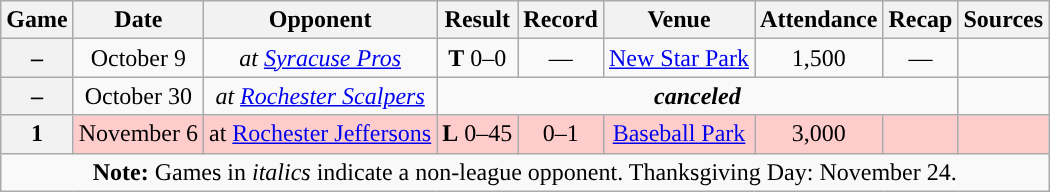<table class="wikitable" style="text-align:center">
<tr>
<th>Game</th>
<th>Date</th>
<th>Opponent</th>
<th>Result</th>
<th>Record</th>
<th>Venue</th>
<th>Attendance</th>
<th>Recap</th>
<th>Sources</th>
</tr>
<tr>
<th>–</th>
<td>October 9</td>
<td><em>at <a href='#'>Syracuse Pros</a></em></td>
<td><strong>T</strong> 0–0 </td>
<td>—</td>
<td><a href='#'>New Star Park</a></td>
<td>1,500</td>
<td>—</td>
<td></td>
</tr>
<tr>
<th>–</th>
<td>October 30</td>
<td><em>at <a href='#'>Rochester Scalpers</a></em></td>
<td colspan="5"><strong><em>canceled</em></strong></td>
<td></td>
</tr>
<tr style="background:#fcc">
<th>1</th>
<td>November 6</td>
<td>at <a href='#'>Rochester Jeffersons</a></td>
<td><strong>L</strong> 0–45</td>
<td>0–1</td>
<td><a href='#'>Baseball Park</a></td>
<td>3,000</td>
<td></td>
<td></td>
</tr>
<tr>
<td colspan="10"><strong>Note:</strong> Games in <em>italics</em> indicate a non-league opponent. Thanksgiving Day: November 24.</td>
</tr>
</table>
